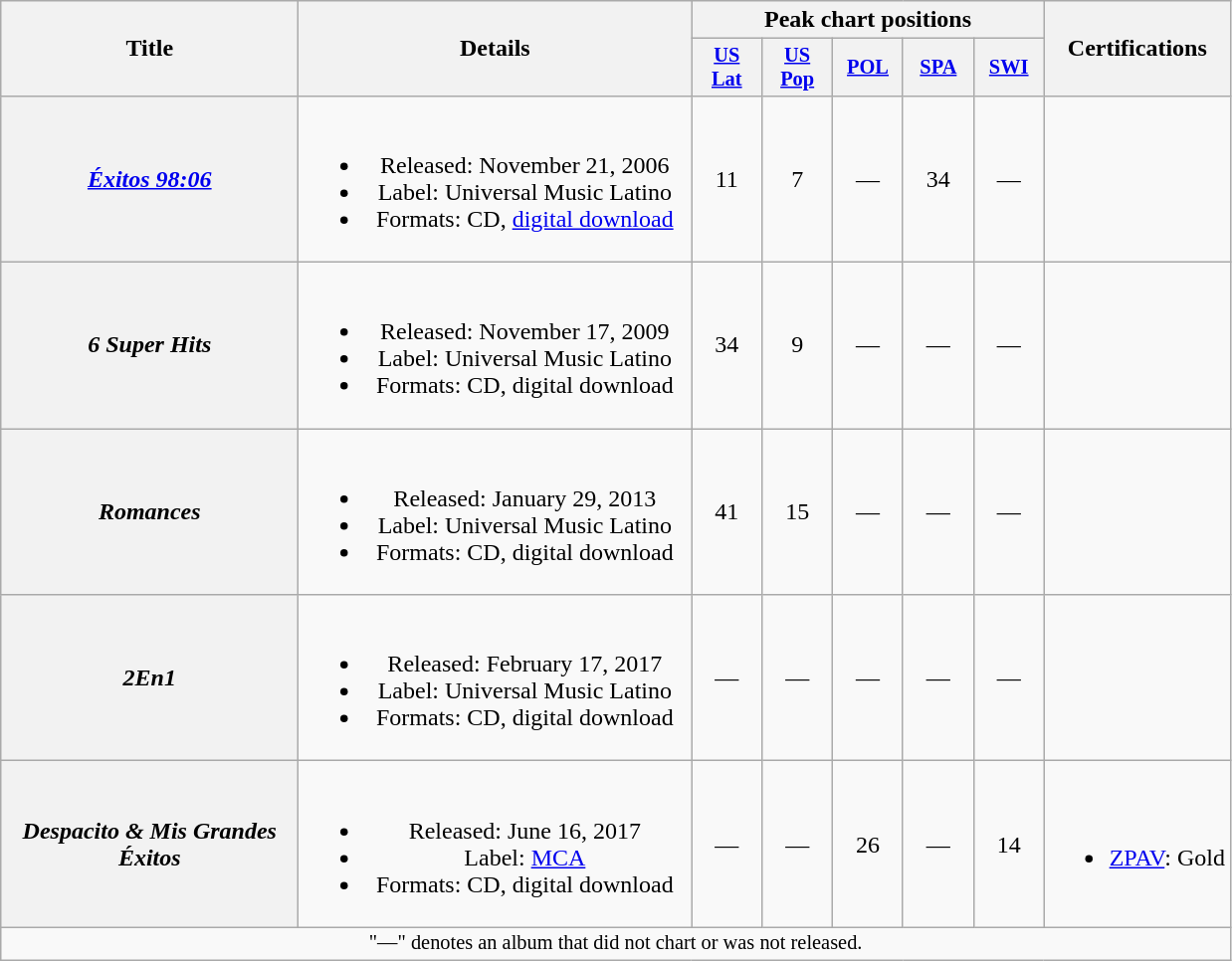<table class="wikitable plainrowheaders" style="text-align:center;">
<tr>
<th scope="col" rowspan="2" style="width:12em;">Title</th>
<th scope="col" rowspan="2" style="width:16em;">Details</th>
<th scope="col" colspan="5">Peak chart positions</th>
<th scope="col" rowspan="2">Certifications</th>
</tr>
<tr>
<th scope="col" style="width:3em;font-size:85%;"><a href='#'>US<br>Lat</a><br></th>
<th scope="col" style="width:3em;font-size:85%;"><a href='#'>US<br>Pop</a><br></th>
<th scope="col" style="width:3em;font-size:85%;"><a href='#'>POL</a><br></th>
<th scope="col" style="width:3em;font-size:85%;"><a href='#'>SPA</a><br></th>
<th scope="col" style="width:3em;font-size:85%;"><a href='#'>SWI</a><br></th>
</tr>
<tr>
<th scope="row"><em><a href='#'>Éxitos 98:06</a></em></th>
<td><br><ul><li>Released: November 21, 2006</li><li>Label: Universal Music Latino</li><li>Formats: CD, <a href='#'>digital download</a></li></ul></td>
<td>11</td>
<td>7</td>
<td>—</td>
<td>34</td>
<td>—</td>
<td></td>
</tr>
<tr>
<th scope="row"><em>6 Super Hits</em></th>
<td><br><ul><li>Released: November 17, 2009</li><li>Label: Universal Music Latino</li><li>Formats: CD, digital download</li></ul></td>
<td>34</td>
<td>9</td>
<td>—</td>
<td>—</td>
<td>—</td>
<td></td>
</tr>
<tr>
<th scope="row"><em>Romances</em></th>
<td><br><ul><li>Released: January 29, 2013</li><li>Label: Universal Music Latino</li><li>Formats: CD, digital download</li></ul></td>
<td>41</td>
<td>15</td>
<td>—</td>
<td>—</td>
<td>—</td>
<td></td>
</tr>
<tr>
<th scope="row"><em>2En1</em></th>
<td><br><ul><li>Released: February 17, 2017</li><li>Label: Universal Music Latino</li><li>Formats: CD, digital download</li></ul></td>
<td>—</td>
<td>—</td>
<td>—</td>
<td>—</td>
<td>—</td>
<td></td>
</tr>
<tr>
<th scope="row"><em>Despacito & Mis Grandes Éxitos</em></th>
<td><br><ul><li>Released: June 16, 2017</li><li>Label: <a href='#'>MCA</a></li><li>Formats: CD, digital download</li></ul></td>
<td>—</td>
<td>—</td>
<td>26</td>
<td>—</td>
<td>14</td>
<td><br><ul><li><a href='#'>ZPAV</a>: Gold</li></ul></td>
</tr>
<tr>
<td colspan="20" style="text-align:center; font-size:85%;">"—" denotes an album that did not chart or was not released.</td>
</tr>
</table>
